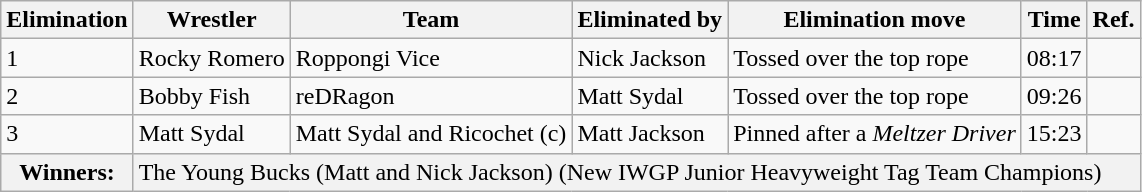<table class="wikitable" border="1">
<tr>
<th>Elimination</th>
<th>Wrestler</th>
<th>Team</th>
<th>Eliminated by</th>
<th>Elimination move</th>
<th>Time</th>
<th>Ref.</th>
</tr>
<tr>
<td>1</td>
<td>Rocky Romero</td>
<td>Roppongi Vice</td>
<td>Nick Jackson</td>
<td>Tossed over the top rope</td>
<td>08:17</td>
<td></td>
</tr>
<tr>
<td>2</td>
<td>Bobby Fish</td>
<td>reDRagon</td>
<td>Matt Sydal</td>
<td>Tossed over the top rope</td>
<td>09:26</td>
<td></td>
</tr>
<tr>
<td>3</td>
<td>Matt Sydal</td>
<td>Matt Sydal and Ricochet (c)</td>
<td>Matt Jackson</td>
<td>Pinned after a <em>Meltzer Driver</em></td>
<td>15:23</td>
<td></td>
</tr>
<tr>
<th>Winners:</th>
<td colspan="6" bgcolor="#f2f2f2">The Young Bucks (Matt and Nick Jackson) (New IWGP Junior Heavyweight Tag Team Champions)</td>
</tr>
</table>
